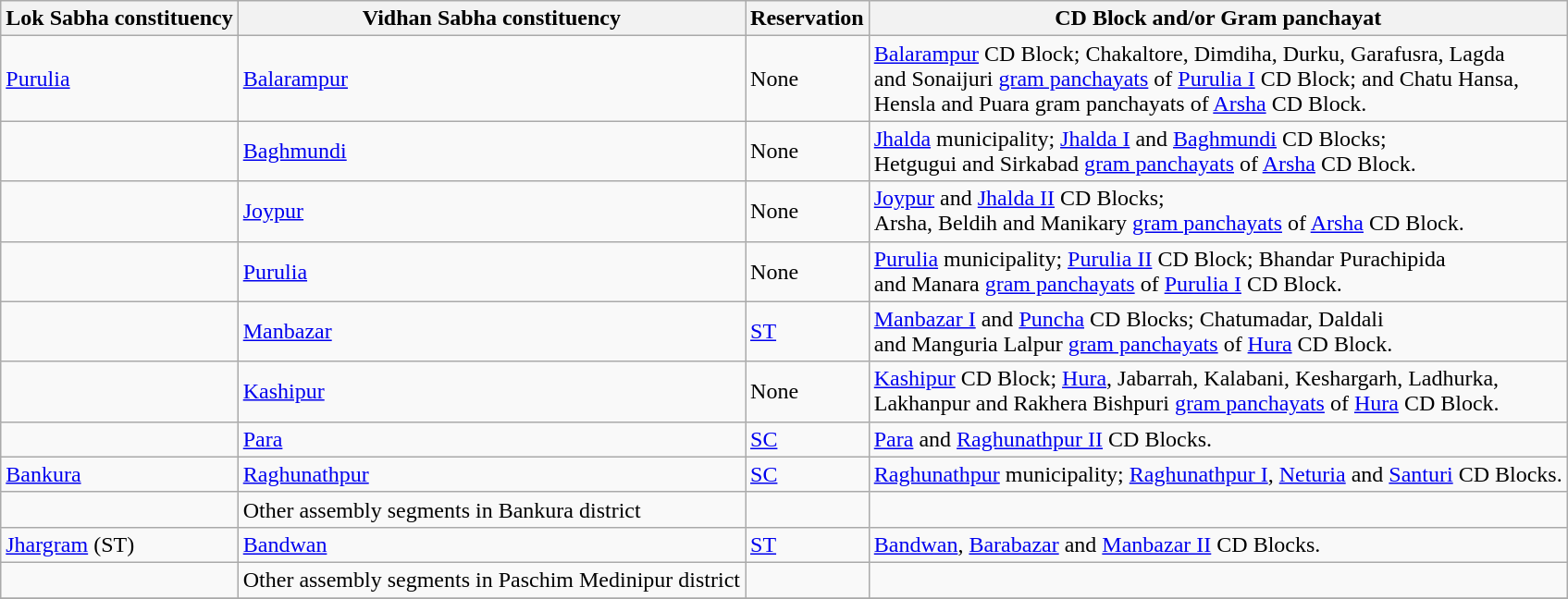<table class="wikitable sortable">
<tr>
<th>Lok Sabha constituency</th>
<th>Vidhan Sabha constituency</th>
<th>Reservation</th>
<th>CD Block and/or Gram panchayat</th>
</tr>
<tr>
<td><a href='#'>Purulia</a></td>
<td><a href='#'>Balarampur</a></td>
<td>None</td>
<td><a href='#'>Balarampur</a> CD Block; Chakaltore, Dimdiha, Durku, Garafusra, Lagda<br> and Sonaijuri <a href='#'>gram panchayats</a> of <a href='#'>Purulia I</a> CD Block; and Chatu Hansa,<br> Hensla and Puara gram panchayats of <a href='#'>Arsha</a> CD Block.</td>
</tr>
<tr>
<td></td>
<td><a href='#'>Baghmundi</a></td>
<td>None</td>
<td><a href='#'>Jhalda</a> municipality; <a href='#'>Jhalda I</a> and <a href='#'>Baghmundi</a> CD Blocks; <br>Hetgugui and Sirkabad <a href='#'>gram panchayats</a> of <a href='#'>Arsha</a> CD Block.</td>
</tr>
<tr>
<td></td>
<td><a href='#'>Joypur</a></td>
<td>None</td>
<td><a href='#'>Joypur</a> and <a href='#'>Jhalda II</a> CD Blocks;<br> Arsha, Beldih and Manikary <a href='#'>gram panchayats</a> of <a href='#'>Arsha</a> CD Block.</td>
</tr>
<tr>
<td></td>
<td><a href='#'>Purulia</a></td>
<td>None</td>
<td><a href='#'>Purulia</a> municipality; <a href='#'>Purulia II</a> CD Block; Bhandar Purachipida<br>and Manara <a href='#'>gram panchayats</a> of <a href='#'>Purulia I</a> CD Block.</td>
</tr>
<tr>
<td></td>
<td><a href='#'>Manbazar</a></td>
<td><a href='#'>ST</a></td>
<td><a href='#'>Manbazar I</a> and <a href='#'>Puncha</a> CD Blocks; Chatumadar, Daldali <br>and Manguria Lalpur <a href='#'>gram panchayats</a> of <a href='#'>Hura</a> CD Block.</td>
</tr>
<tr>
<td></td>
<td><a href='#'>Kashipur</a></td>
<td>None</td>
<td><a href='#'>Kashipur</a> CD Block; <a href='#'>Hura</a>, Jabarrah, Kalabani, Keshargarh, Ladhurka,<br> Lakhanpur and Rakhera Bishpuri <a href='#'>gram panchayats</a> of <a href='#'>Hura</a> CD Block.</td>
</tr>
<tr>
<td></td>
<td><a href='#'>Para</a></td>
<td><a href='#'>SC</a></td>
<td><a href='#'>Para</a> and <a href='#'>Raghunathpur II</a> CD Blocks.</td>
</tr>
<tr>
<td><a href='#'>Bankura</a></td>
<td><a href='#'>Raghunathpur</a></td>
<td><a href='#'>SC</a></td>
<td><a href='#'>Raghunathpur</a> municipality; <a href='#'>Raghunathpur I</a>, <a href='#'>Neturia</a> and <a href='#'>Santuri</a> CD Blocks.</td>
</tr>
<tr>
<td></td>
<td>Other assembly segments in Bankura district</td>
<td></td>
<td></td>
</tr>
<tr>
<td><a href='#'>Jhargram</a> (ST)</td>
<td><a href='#'>Bandwan</a></td>
<td><a href='#'>ST</a></td>
<td><a href='#'>Bandwan</a>, <a href='#'>Barabazar</a> and <a href='#'>Manbazar II</a> CD Blocks.</td>
</tr>
<tr>
<td></td>
<td>Other assembly segments in Paschim Medinipur district</td>
<td></td>
<td></td>
</tr>
<tr>
</tr>
</table>
